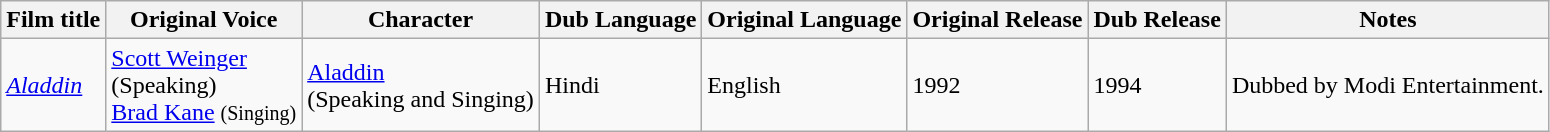<table class="wikitable">
<tr>
<th>Film title</th>
<th>Original Voice</th>
<th>Character</th>
<th>Dub Language</th>
<th>Original Language</th>
<th>Original Release</th>
<th>Dub Release</th>
<th>Notes</th>
</tr>
<tr>
<td><em><a href='#'>Aladdin</a></em></td>
<td><a href='#'>Scott Weinger</a> <br>(Speaking)<br> <a href='#'>Brad Kane</a> <small>(Singing)</small></td>
<td><a href='#'>Aladdin</a> <br>(Speaking and Singing)</td>
<td>Hindi</td>
<td>English</td>
<td>1992</td>
<td>1994</td>
<td>Dubbed by Modi Entertainment.</td>
</tr>
</table>
